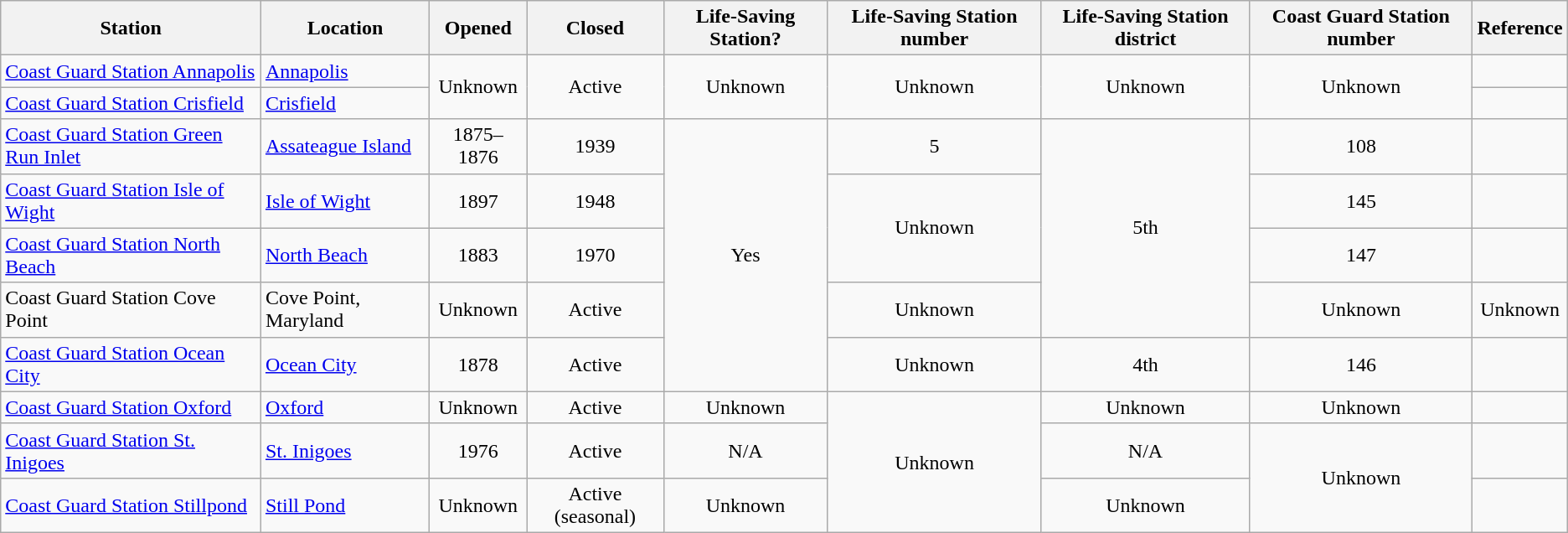<table class="wikitable sortable" style="text-align:left;">
<tr>
<th>Station</th>
<th>Location</th>
<th>Opened</th>
<th>Closed</th>
<th>Life-Saving Station?</th>
<th>Life-Saving Station number</th>
<th>Life-Saving Station district</th>
<th>Coast Guard Station number</th>
<th>Reference</th>
</tr>
<tr>
<td><a href='#'>Coast Guard Station Annapolis</a></td>
<td><a href='#'>Annapolis</a></td>
<td rowspan="2" align="center">Unknown</td>
<td rowspan="2" align="center">Active</td>
<td rowspan="2" align="center">Unknown</td>
<td rowspan="2" align="center">Unknown</td>
<td rowspan="2" align="center">Unknown</td>
<td rowspan="2" align="center">Unknown</td>
<td align="center"></td>
</tr>
<tr>
<td><a href='#'>Coast Guard Station Crisfield</a></td>
<td><a href='#'>Crisfield</a></td>
<td align="center"></td>
</tr>
<tr>
<td><a href='#'>Coast Guard Station Green Run Inlet</a></td>
<td><a href='#'>Assateague Island</a></td>
<td align="center">1875–1876</td>
<td align="center">1939</td>
<td rowspan="5" align="center">Yes</td>
<td align="center">5</td>
<td rowspan="4" align="center">5th</td>
<td align="center">108</td>
<td align="center"></td>
</tr>
<tr>
<td><a href='#'>Coast Guard Station Isle of Wight</a></td>
<td><a href='#'>Isle of Wight</a></td>
<td align="center">1897</td>
<td align="center">1948</td>
<td rowspan="2" align="center">Unknown</td>
<td align="center">145</td>
<td align="center"></td>
</tr>
<tr>
<td><a href='#'>Coast Guard Station North Beach</a></td>
<td><a href='#'>North Beach</a></td>
<td align="center">1883</td>
<td align="center">1970</td>
<td align="center">147</td>
<td align="center"></td>
</tr>
<tr>
<td>Coast Guard Station Cove Point</td>
<td>Cove Point, Maryland</td>
<td align="center">Unknown</td>
<td align="center">Active</td>
<td align="center">Unknown</td>
<td align="center">Unknown</td>
<td align="center">Unknown</td>
</tr>
<tr>
<td><a href='#'>Coast Guard Station Ocean City</a></td>
<td><a href='#'>Ocean City</a></td>
<td align="center">1878</td>
<td align="center">Active</td>
<td align="center">Unknown</td>
<td align="center">4th</td>
<td align="center">146</td>
<td align="center"></td>
</tr>
<tr>
<td><a href='#'>Coast Guard Station Oxford</a></td>
<td><a href='#'>Oxford</a></td>
<td align="center">Unknown</td>
<td align="center">Active</td>
<td align="center">Unknown</td>
<td rowspan="3" align="center">Unknown</td>
<td align="center">Unknown</td>
<td align="center">Unknown</td>
<td align="center"></td>
</tr>
<tr>
<td><a href='#'>Coast Guard Station St. Inigoes</a></td>
<td><a href='#'>St. Inigoes</a></td>
<td align="center">1976</td>
<td align="center">Active</td>
<td align="center">N/A</td>
<td align="center">N/A</td>
<td rowspan="2" align="center">Unknown</td>
<td align="center"></td>
</tr>
<tr>
<td><a href='#'>Coast Guard Station Stillpond</a></td>
<td><a href='#'>Still Pond</a></td>
<td align="center">Unknown</td>
<td align="center">Active (seasonal)</td>
<td align="center">Unknown</td>
<td align="center">Unknown</td>
<td align="center"></td>
</tr>
</table>
